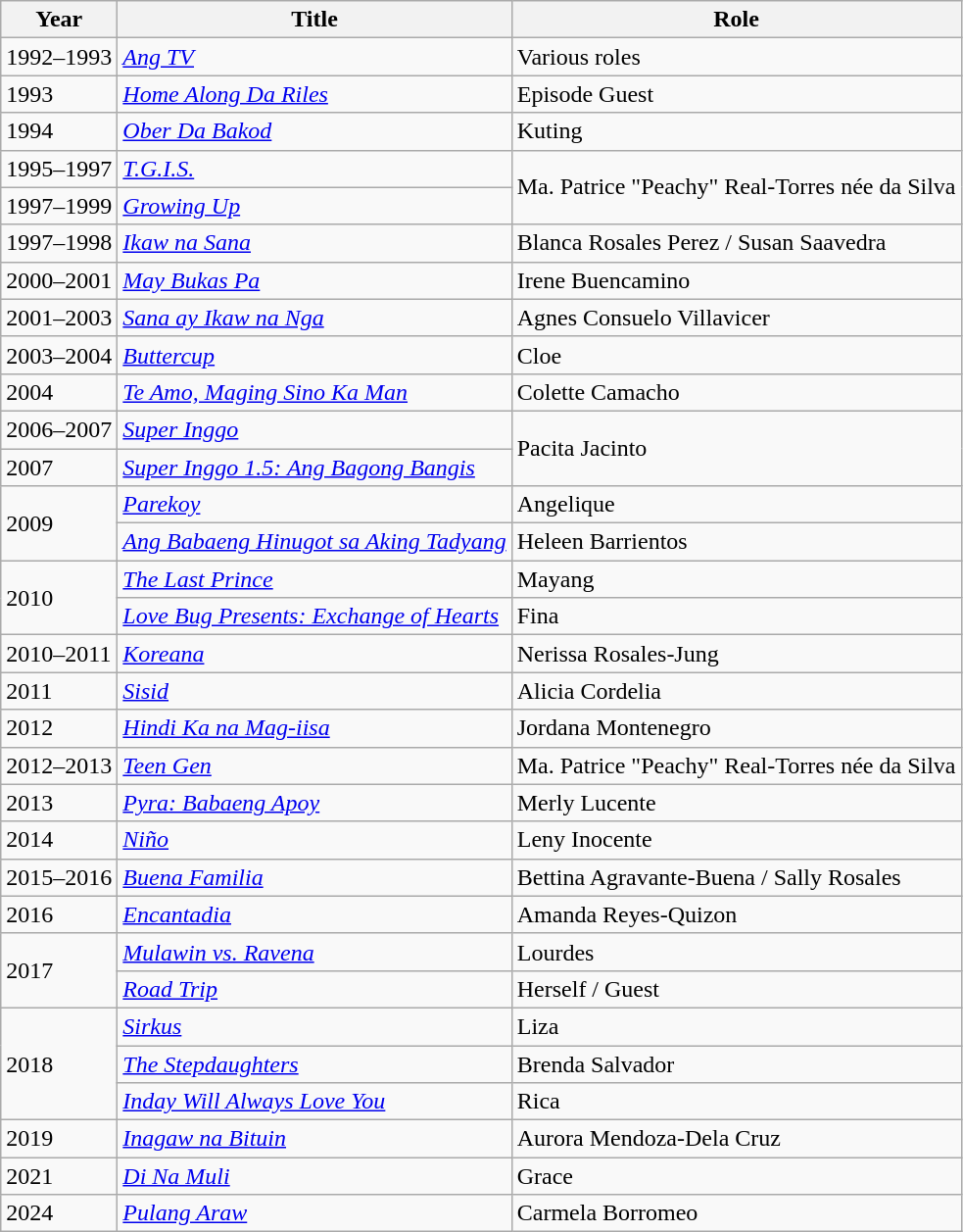<table class="wikitable sortable">
<tr>
<th>Year</th>
<th>Title</th>
<th>Role</th>
</tr>
<tr>
<td>1992–1993</td>
<td><em><a href='#'>Ang TV</a></em></td>
<td>Various roles</td>
</tr>
<tr>
<td>1993</td>
<td><em><a href='#'>Home Along Da Riles</a></em></td>
<td>Episode Guest</td>
</tr>
<tr>
<td>1994</td>
<td><em><a href='#'>Ober Da Bakod</a></em></td>
<td>Kuting</td>
</tr>
<tr>
<td>1995–1997</td>
<td><em><a href='#'>T.G.I.S.</a></em></td>
<td rowspan="2">Ma. Patrice "Peachy" Real-Torres née da Silva</td>
</tr>
<tr>
<td>1997–1999</td>
<td><em><a href='#'>Growing Up</a></em></td>
</tr>
<tr>
<td>1997–1998</td>
<td><em><a href='#'>Ikaw na Sana</a></em></td>
<td>Blanca Rosales Perez / Susan Saavedra</td>
</tr>
<tr>
<td>2000–2001</td>
<td><em><a href='#'>May Bukas Pa</a></em></td>
<td>Irene Buencamino</td>
</tr>
<tr>
<td>2001–2003</td>
<td><em><a href='#'>Sana ay Ikaw na Nga</a></em></td>
<td>Agnes Consuelo Villavicer</td>
</tr>
<tr>
<td>2003–2004</td>
<td><em><a href='#'>Buttercup</a></em></td>
<td>Cloe</td>
</tr>
<tr>
<td>2004</td>
<td><em><a href='#'>Te Amo, Maging Sino Ka Man</a></em></td>
<td>Colette Camacho</td>
</tr>
<tr>
<td>2006–2007</td>
<td><em><a href='#'>Super Inggo</a></em></td>
<td rowspan="2">Pacita Jacinto</td>
</tr>
<tr>
<td>2007</td>
<td><em><a href='#'>Super Inggo 1.5: Ang Bagong Bangis</a></em></td>
</tr>
<tr>
<td rowspan="2">2009</td>
<td><em><a href='#'>Parekoy</a></em></td>
<td>Angelique</td>
</tr>
<tr>
<td><em><a href='#'>Ang Babaeng Hinugot sa Aking Tadyang</a></em></td>
<td>Heleen Barrientos</td>
</tr>
<tr>
<td rowspan="2">2010</td>
<td><em><a href='#'>The Last Prince</a></em> </td>
<td>Mayang</td>
</tr>
<tr>
<td><em><a href='#'>Love Bug Presents: Exchange of Hearts</a></em> </td>
<td>Fina</td>
</tr>
<tr>
<td>2010–2011</td>
<td><em><a href='#'>Koreana</a></em></td>
<td>Nerissa Rosales-Jung</td>
</tr>
<tr>
<td>2011</td>
<td><em><a href='#'>Sisid</a></em></td>
<td>Alicia Cordelia</td>
</tr>
<tr>
<td>2012</td>
<td><em><a href='#'>Hindi Ka na Mag-iisa</a></em></td>
<td>Jordana Montenegro</td>
</tr>
<tr>
<td>2012–2013</td>
<td><em><a href='#'>Teen Gen</a></em></td>
<td>Ma. Patrice "Peachy" Real-Torres née da Silva</td>
</tr>
<tr>
<td>2013</td>
<td><em><a href='#'>Pyra: Babaeng Apoy</a></em></td>
<td>Merly Lucente</td>
</tr>
<tr>
<td>2014</td>
<td><em><a href='#'>Niño</a></em></td>
<td>Leny Inocente</td>
</tr>
<tr>
<td>2015–2016</td>
<td><em><a href='#'>Buena Familia</a></em></td>
<td>Bettina Agravante-Buena / Sally Rosales</td>
</tr>
<tr>
<td>2016</td>
<td><em><a href='#'>Encantadia</a></em></td>
<td>Amanda Reyes-Quizon</td>
</tr>
<tr>
<td rowspan="2">2017</td>
<td><em><a href='#'>Mulawin vs. Ravena</a></em></td>
<td>Lourdes</td>
</tr>
<tr>
<td><a href='#'><em>Road Trip</em></a></td>
<td>Herself / Guest</td>
</tr>
<tr>
<td rowspan=3>2018</td>
<td><em><a href='#'>Sirkus</a></em></td>
<td>Liza</td>
</tr>
<tr>
<td><em><a href='#'>The Stepdaughters</a></em></td>
<td>Brenda Salvador</td>
</tr>
<tr>
<td><em><a href='#'>Inday Will Always Love You</a></em></td>
<td>Rica</td>
</tr>
<tr>
<td>2019</td>
<td><em><a href='#'>Inagaw na Bituin</a></em></td>
<td>Aurora Mendoza-Dela Cruz</td>
</tr>
<tr>
<td>2021</td>
<td><em><a href='#'>Di Na Muli</a></em></td>
<td>Grace</td>
</tr>
<tr>
<td>2024</td>
<td><em><a href='#'>Pulang Araw</a></em></td>
<td>Carmela Borromeo</td>
</tr>
</table>
